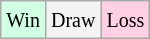<table class="wikitable">
<tr>
<td style="background-color: #d0ffe3;"><small>Win</small></td>
<td style="background-color: #f3f3f3;"><small>Draw</small></td>
<td style="background-color: #ffd0e3;"><small>Loss</small></td>
</tr>
</table>
